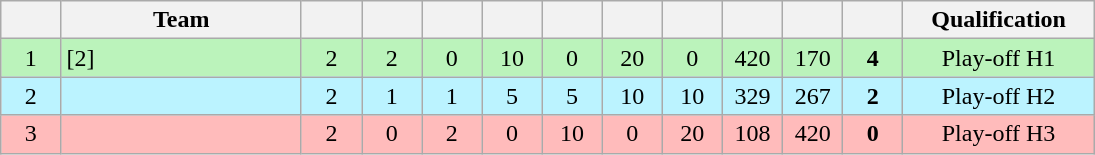<table class=wikitable style="text-align:center" width=730>
<tr>
<th width=5.5%></th>
<th width=22%>Team</th>
<th width=5.5%></th>
<th width=5.5%></th>
<th width=5.5%></th>
<th width=5.5%></th>
<th width=5.5%></th>
<th width=5.5%></th>
<th width=5.5%></th>
<th width=5.5%></th>
<th width=5.5%></th>
<th width=5.5%></th>
<th width=18%>Qualification</th>
</tr>
<tr bgcolor=#bbf3bb>
<td>1</td>
<td style="text-align:left"> [2]</td>
<td>2</td>
<td>2</td>
<td>0</td>
<td>10</td>
<td>0</td>
<td>20</td>
<td>0</td>
<td>420</td>
<td>170</td>
<td><strong>4</strong></td>
<td>Play-off H1</td>
</tr>
<tr bgcolor=#bbf3ff>
<td>2</td>
<td style="text-align:left"></td>
<td>2</td>
<td>1</td>
<td>1</td>
<td>5</td>
<td>5</td>
<td>10</td>
<td>10</td>
<td>329</td>
<td>267</td>
<td><strong>2</strong></td>
<td>Play-off H2</td>
</tr>
<tr bgcolor=#ffbbbb>
<td>3</td>
<td style="text-align:left"></td>
<td>2</td>
<td>0</td>
<td>2</td>
<td>0</td>
<td>10</td>
<td>0</td>
<td>20</td>
<td>108</td>
<td>420</td>
<td><strong>0</strong></td>
<td>Play-off H3</td>
</tr>
</table>
